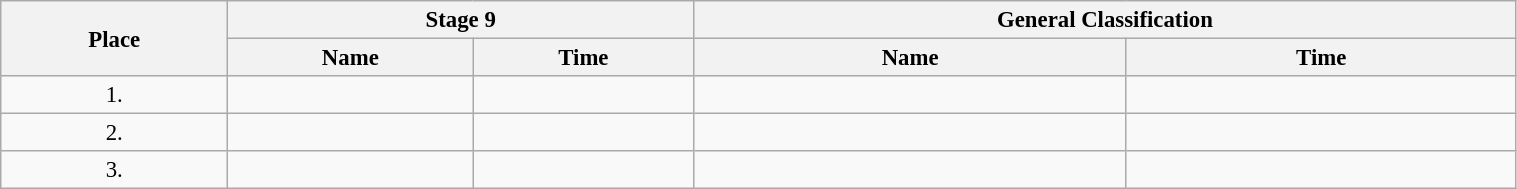<table class=wikitable style="font-size:95%" width="80%">
<tr>
<th rowspan="2">Place</th>
<th colspan="2">Stage 9</th>
<th colspan="2">General Classification</th>
</tr>
<tr>
<th>Name</th>
<th>Time</th>
<th>Name</th>
<th>Time</th>
</tr>
<tr>
<td align="center">1.</td>
<td></td>
<td></td>
<td></td>
<td></td>
</tr>
<tr>
<td align="center">2.</td>
<td></td>
<td></td>
<td></td>
<td></td>
</tr>
<tr>
<td align="center">3.</td>
<td></td>
<td></td>
<td></td>
<td></td>
</tr>
</table>
